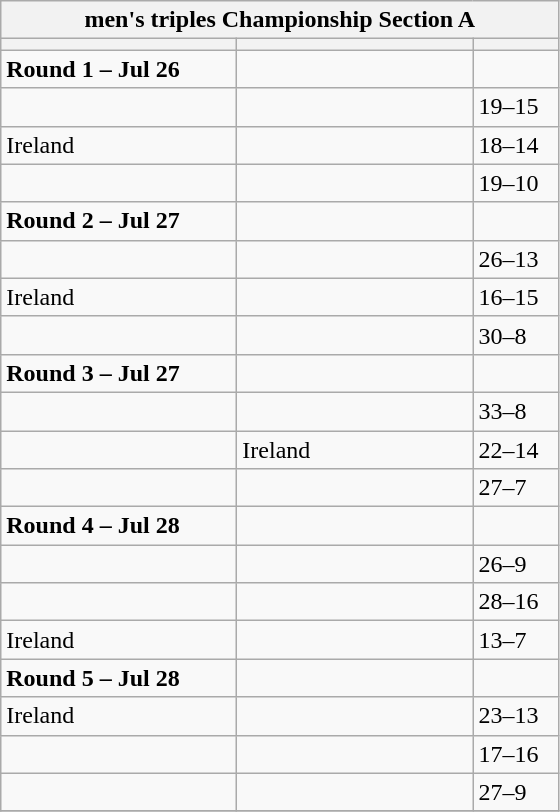<table class="wikitable">
<tr>
<th colspan="3">men's triples Championship Section A</th>
</tr>
<tr>
<th width=150></th>
<th width=150></th>
<th width=50></th>
</tr>
<tr>
<td><strong>Round 1 – Jul 26</strong></td>
<td></td>
<td></td>
</tr>
<tr>
<td></td>
<td></td>
<td>19–15</td>
</tr>
<tr>
<td> Ireland</td>
<td></td>
<td>18–14</td>
</tr>
<tr>
<td></td>
<td></td>
<td>19–10</td>
</tr>
<tr>
<td><strong>Round 2 – Jul 27</strong></td>
<td></td>
<td></td>
</tr>
<tr>
<td></td>
<td></td>
<td>26–13</td>
</tr>
<tr>
<td> Ireland</td>
<td></td>
<td>16–15</td>
</tr>
<tr>
<td></td>
<td></td>
<td>30–8</td>
</tr>
<tr>
<td><strong>Round 3 – Jul 27</strong></td>
<td></td>
<td></td>
</tr>
<tr>
<td></td>
<td></td>
<td>33–8</td>
</tr>
<tr>
<td></td>
<td> Ireland</td>
<td>22–14</td>
</tr>
<tr>
<td></td>
<td></td>
<td>27–7</td>
</tr>
<tr>
<td><strong>Round 4 – Jul 28</strong></td>
<td></td>
<td></td>
</tr>
<tr>
<td></td>
<td></td>
<td>26–9</td>
</tr>
<tr>
<td></td>
<td></td>
<td>28–16</td>
</tr>
<tr>
<td> Ireland</td>
<td></td>
<td>13–7</td>
</tr>
<tr>
<td><strong>Round 5 – Jul 28</strong></td>
<td></td>
<td></td>
</tr>
<tr>
<td> Ireland</td>
<td></td>
<td>23–13</td>
</tr>
<tr>
<td></td>
<td></td>
<td>17–16</td>
</tr>
<tr>
<td></td>
<td></td>
<td>27–9</td>
</tr>
<tr>
</tr>
</table>
